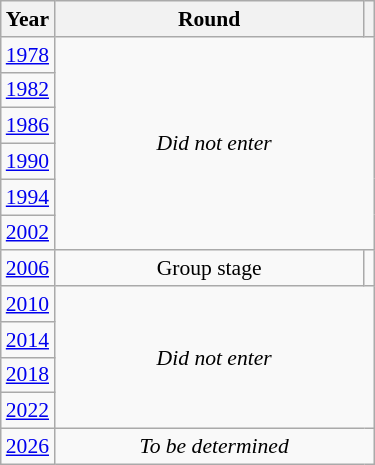<table class="wikitable" style="text-align: center; font-size:90%">
<tr>
<th>Year</th>
<th style="width:200px">Round</th>
<th></th>
</tr>
<tr>
<td><a href='#'>1978</a></td>
<td colspan="2" rowspan="6"><em>Did not enter</em></td>
</tr>
<tr>
<td><a href='#'>1982</a></td>
</tr>
<tr>
<td><a href='#'>1986</a></td>
</tr>
<tr>
<td><a href='#'>1990</a></td>
</tr>
<tr>
<td><a href='#'>1994</a></td>
</tr>
<tr>
<td><a href='#'>2002</a></td>
</tr>
<tr>
<td><a href='#'>2006</a></td>
<td>Group stage</td>
<td></td>
</tr>
<tr>
<td><a href='#'>2010</a></td>
<td colspan="2" rowspan="4"><em>Did not enter</em></td>
</tr>
<tr>
<td><a href='#'>2014</a></td>
</tr>
<tr>
<td><a href='#'>2018</a></td>
</tr>
<tr>
<td><a href='#'>2022</a></td>
</tr>
<tr>
<td><a href='#'>2026</a></td>
<td colspan="2"><em>To be determined</em></td>
</tr>
</table>
